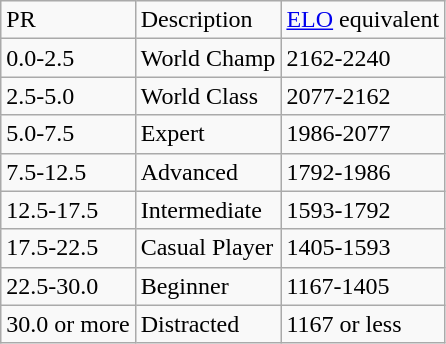<table class=wikitable>
<tr>
<td>PR</td>
<td>Description</td>
<td><a href='#'>ELO</a> equivalent</td>
</tr>
<tr>
<td>0.0-2.5</td>
<td>World Champ</td>
<td>2162-2240</td>
</tr>
<tr>
<td>2.5-5.0</td>
<td>World Class</td>
<td>2077-2162</td>
</tr>
<tr>
<td>5.0-7.5</td>
<td>Expert</td>
<td>1986-2077</td>
</tr>
<tr>
<td>7.5-12.5</td>
<td>Advanced</td>
<td>1792-1986</td>
</tr>
<tr>
<td>12.5-17.5</td>
<td>Intermediate</td>
<td>1593-1792</td>
</tr>
<tr>
<td>17.5-22.5</td>
<td>Casual Player</td>
<td>1405-1593</td>
</tr>
<tr>
<td>22.5-30.0</td>
<td>Beginner</td>
<td>1167-1405</td>
</tr>
<tr>
<td>30.0 or more</td>
<td>Distracted</td>
<td>1167 or less</td>
</tr>
</table>
